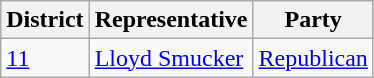<table class="wikitable">
<tr>
<th>District</th>
<th>Representative</th>
<th>Party</th>
</tr>
<tr>
<td><a href='#'>11</a></td>
<td><a href='#'>Lloyd Smucker</a></td>
<td><a href='#'>Republican</a></td>
</tr>
</table>
